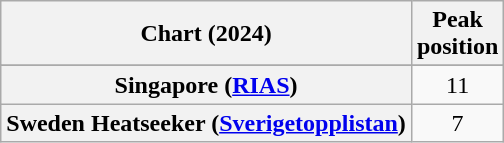<table class="wikitable sortable plainrowheaders" style="text-align:center">
<tr>
<th scope="col">Chart (2024)</th>
<th scope="col">Peak<br>position</th>
</tr>
<tr>
</tr>
<tr>
<th scope="row">Singapore (<a href='#'>RIAS</a>)</th>
<td>11</td>
</tr>
<tr>
<th scope="row">Sweden Heatseeker (<a href='#'>Sverigetopplistan</a>)</th>
<td>7</td>
</tr>
</table>
